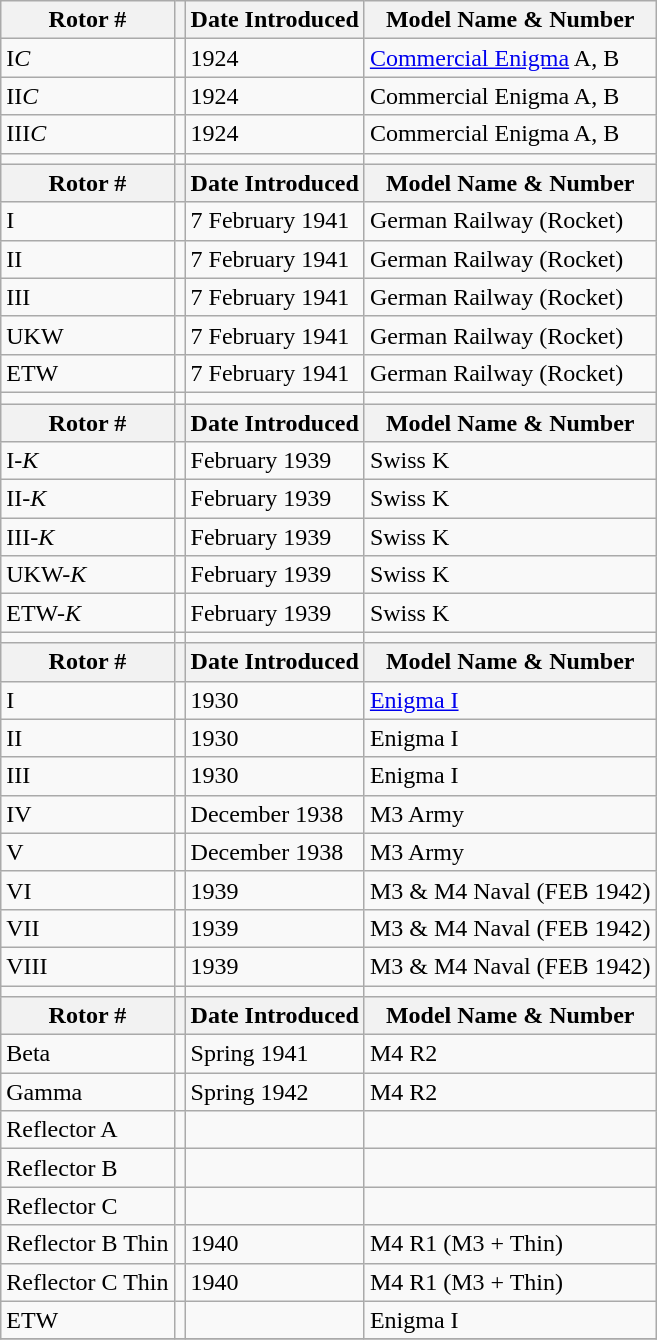<table class="wikitable">
<tr>
<th>Rotor #</th>
<th></th>
<th>Date Introduced</th>
<th>Model Name & Number</th>
</tr>
<tr>
<td>I<em>C</em></td>
<td></td>
<td>1924</td>
<td><a href='#'>Commercial Enigma</a> A, B</td>
</tr>
<tr>
<td>II<em>C</em></td>
<td></td>
<td>1924</td>
<td>Commercial Enigma A, B</td>
</tr>
<tr>
<td>III<em>C</em></td>
<td></td>
<td>1924</td>
<td>Commercial Enigma A, B</td>
</tr>
<tr>
<td></td>
<td></td>
<td></td>
</tr>
<tr>
<th>Rotor #</th>
<th></th>
<th>Date Introduced</th>
<th>Model Name & Number</th>
</tr>
<tr>
<td>I</td>
<td></td>
<td>7 February 1941</td>
<td>German Railway (Rocket)</td>
</tr>
<tr>
<td>II</td>
<td></td>
<td>7 February 1941</td>
<td>German Railway (Rocket)</td>
</tr>
<tr>
<td>III</td>
<td></td>
<td>7 February 1941</td>
<td>German Railway (Rocket)</td>
</tr>
<tr>
<td>UKW</td>
<td></td>
<td>7 February 1941</td>
<td>German Railway (Rocket)</td>
</tr>
<tr>
<td>ETW</td>
<td></td>
<td>7 February 1941</td>
<td>German Railway (Rocket)</td>
</tr>
<tr>
<td></td>
<td></td>
<td></td>
<td></td>
</tr>
<tr>
<th>Rotor #</th>
<th></th>
<th>Date Introduced</th>
<th>Model Name & Number</th>
</tr>
<tr>
<td>I-<em>K</em></td>
<td></td>
<td>February 1939</td>
<td>Swiss K</td>
</tr>
<tr>
<td>II-<em>K</em></td>
<td></td>
<td>February 1939</td>
<td>Swiss K</td>
</tr>
<tr>
<td>III-<em>K</em></td>
<td></td>
<td>February 1939</td>
<td>Swiss K</td>
</tr>
<tr>
<td>UKW-<em>K</em></td>
<td></td>
<td>February 1939</td>
<td>Swiss K</td>
</tr>
<tr>
<td>ETW-<em>K</em></td>
<td></td>
<td>February 1939</td>
<td>Swiss K</td>
</tr>
<tr>
<td></td>
<td></td>
<td></td>
<td></td>
</tr>
<tr>
<th>Rotor #</th>
<th></th>
<th>Date Introduced</th>
<th>Model Name & Number</th>
</tr>
<tr>
<td>I</td>
<td></td>
<td>1930</td>
<td><a href='#'>Enigma I</a></td>
</tr>
<tr>
<td>II</td>
<td></td>
<td>1930</td>
<td>Enigma I</td>
</tr>
<tr>
<td>III</td>
<td></td>
<td>1930</td>
<td>Enigma I</td>
</tr>
<tr>
<td>IV</td>
<td></td>
<td>December 1938</td>
<td>M3 Army</td>
</tr>
<tr>
<td>V</td>
<td></td>
<td>December 1938</td>
<td>M3 Army</td>
</tr>
<tr>
<td>VI</td>
<td></td>
<td>1939</td>
<td>M3 & M4 Naval (FEB 1942)</td>
</tr>
<tr>
<td>VII</td>
<td></td>
<td>1939</td>
<td>M3 & M4 Naval (FEB 1942)</td>
</tr>
<tr>
<td>VIII</td>
<td></td>
<td>1939</td>
<td>M3 & M4 Naval (FEB 1942)</td>
</tr>
<tr>
<td></td>
<td></td>
<td></td>
<td></td>
</tr>
<tr>
<th>Rotor #</th>
<th></th>
<th>Date Introduced</th>
<th>Model Name & Number</th>
</tr>
<tr>
<td>Beta</td>
<td></td>
<td>Spring 1941</td>
<td>M4 R2</td>
</tr>
<tr>
<td>Gamma</td>
<td></td>
<td>Spring 1942</td>
<td>M4 R2</td>
</tr>
<tr>
<td>Reflector A</td>
<td></td>
<td></td>
<td></td>
</tr>
<tr>
<td>Reflector B</td>
<td></td>
<td></td>
<td></td>
</tr>
<tr>
<td>Reflector C</td>
<td></td>
<td></td>
<td></td>
</tr>
<tr>
<td>Reflector B Thin</td>
<td></td>
<td>1940</td>
<td>M4 R1 (M3 + Thin)</td>
</tr>
<tr>
<td>Reflector C Thin</td>
<td></td>
<td>1940</td>
<td>M4 R1 (M3 + Thin)</td>
</tr>
<tr>
<td>ETW</td>
<td></td>
<td></td>
<td>Enigma I</td>
</tr>
<tr>
</tr>
</table>
